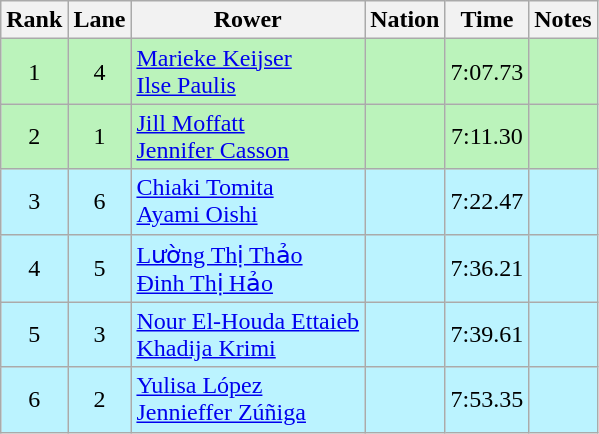<table class="wikitable sortable" style="text-align:center">
<tr>
<th>Rank</th>
<th>Lane</th>
<th>Rower</th>
<th>Nation</th>
<th>Time</th>
<th>Notes</th>
</tr>
<tr bgcolor=bbf3bb>
<td>1</td>
<td>4</td>
<td align="left"><a href='#'>Marieke Keijser</a><br><a href='#'>Ilse Paulis</a></td>
<td align="left"></td>
<td>7:07.73</td>
<td></td>
</tr>
<tr bgcolor=bbf3bb>
<td>2</td>
<td>1</td>
<td align="left"><a href='#'>Jill Moffatt</a><br><a href='#'>Jennifer Casson</a></td>
<td align="left"></td>
<td>7:11.30</td>
<td></td>
</tr>
<tr bgcolor=bbf3ff>
<td>3</td>
<td>6</td>
<td align="left"><a href='#'>Chiaki Tomita</a><br><a href='#'>Ayami Oishi</a></td>
<td align="left"></td>
<td>7:22.47</td>
<td></td>
</tr>
<tr bgcolor=bbf3ff>
<td>4</td>
<td>5</td>
<td align="left"><a href='#'>Lường Thị Thảo</a><br><a href='#'>Đinh Thị Hảo</a></td>
<td align="left"></td>
<td>7:36.21</td>
<td></td>
</tr>
<tr bgcolor=bbf3ff>
<td>5</td>
<td>3</td>
<td align="left"><a href='#'>Nour El-Houda Ettaieb</a><br><a href='#'>Khadija Krimi</a></td>
<td align="left"></td>
<td>7:39.61</td>
<td></td>
</tr>
<tr bgcolor=bbf3ff>
<td>6</td>
<td>2</td>
<td align="left"><a href='#'>Yulisa López</a><br><a href='#'>Jennieffer Zúñiga</a></td>
<td align="left"></td>
<td>7:53.35</td>
<td></td>
</tr>
</table>
